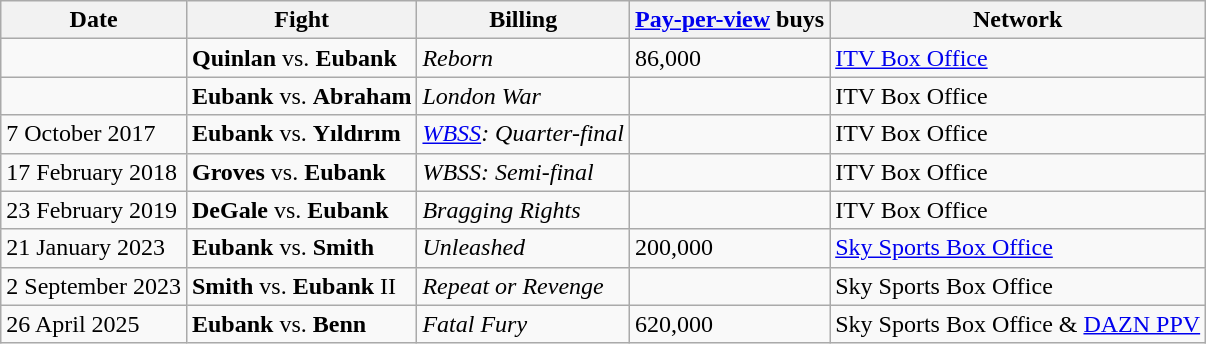<table class="wikitable">
<tr>
<th>Date</th>
<th>Fight</th>
<th>Billing</th>
<th><a href='#'>Pay-per-view</a> buys</th>
<th>Network</th>
</tr>
<tr>
<td style="text-align:center;"></td>
<td><strong>Quinlan</strong> vs. <strong>Eubank</strong></td>
<td><em>Reborn</em></td>
<td>86,000</td>
<td><a href='#'>ITV Box Office</a></td>
</tr>
<tr>
<td style="text-align:center;"></td>
<td><strong>Eubank</strong> vs. <strong>Abraham</strong></td>
<td><em>London War</em></td>
<td></td>
<td>ITV Box Office</td>
</tr>
<tr>
<td>7 October 2017</td>
<td><strong>Eubank</strong> vs. <strong>Yıldırım</strong></td>
<td><em><a href='#'>WBSS</a>: Quarter-final</em></td>
<td></td>
<td>ITV Box Office</td>
</tr>
<tr>
<td>17 February 2018</td>
<td><strong>Groves</strong> vs. <strong>Eubank</strong></td>
<td><em>WBSS: Semi-final</em></td>
<td></td>
<td>ITV Box Office</td>
</tr>
<tr>
<td>23 February 2019</td>
<td><strong>DeGale</strong> vs. <strong>Eubank</strong></td>
<td><em> Bragging Rights</em></td>
<td></td>
<td>ITV Box Office</td>
</tr>
<tr>
<td>21 January 2023</td>
<td><strong>Eubank</strong> vs. <strong>Smith</strong></td>
<td><em> Unleashed </em></td>
<td><em> </em>200,000</td>
<td><a href='#'>Sky Sports Box Office</a></td>
</tr>
<tr>
<td>2 September 2023</td>
<td><strong>Smith</strong> vs. <strong>Eubank</strong> II</td>
<td><em> Repeat or Revenge </em></td>
<td></td>
<td>Sky Sports Box Office</td>
</tr>
<tr>
<td>26 April 2025</td>
<td><strong>Eubank</strong> vs. <strong>Benn</strong></td>
<td><em>Fatal Fury</em></td>
<td>620,000</td>
<td>Sky Sports Box Office & <a href='#'>DAZN PPV</a></td>
</tr>
</table>
